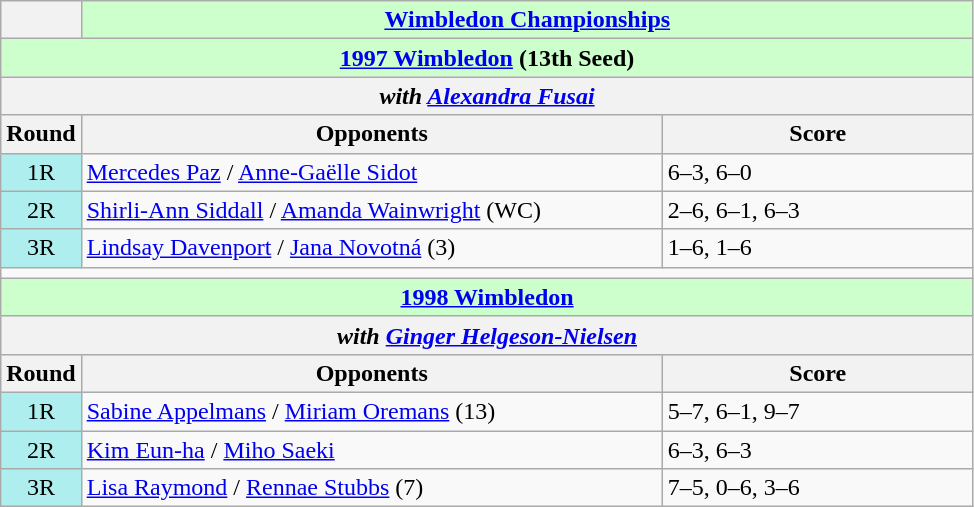<table class="wikitable collapsible collapsed">
<tr>
<th></th>
<th colspan=2 style="background:#cfc;"><a href='#'>Wimbledon Championships</a></th>
</tr>
<tr>
<th colspan=3 style="background:#cfc;"><a href='#'>1997 Wimbledon</a> (13th Seed)</th>
</tr>
<tr>
<th colspan=3><em>with  <a href='#'>Alexandra Fusai</a></em></th>
</tr>
<tr>
<th>Round</th>
<th width=380>Opponents</th>
<th width=200>Score</th>
</tr>
<tr>
<td style="text-align:center; background:#afeeee;">1R</td>
<td> <a href='#'>Mercedes Paz</a> /  <a href='#'>Anne-Gaëlle Sidot</a></td>
<td>6–3, 6–0</td>
</tr>
<tr>
<td style="text-align:center; background:#afeeee;">2R</td>
<td> <a href='#'>Shirli-Ann Siddall</a> /  <a href='#'>Amanda Wainwright</a> (WC)</td>
<td>2–6, 6–1, 6–3</td>
</tr>
<tr>
<td style="text-align:center; background:#afeeee;">3R</td>
<td> <a href='#'>Lindsay Davenport</a> /  <a href='#'>Jana Novotná</a> (3)</td>
<td>1–6, 1–6</td>
</tr>
<tr>
<td colspan=3></td>
</tr>
<tr>
<th colspan=3 style="background:#cfc;"><a href='#'>1998 Wimbledon</a></th>
</tr>
<tr>
<th colspan=3><em>with  <a href='#'>Ginger Helgeson-Nielsen</a></em></th>
</tr>
<tr>
<th>Round</th>
<th width=380>Opponents</th>
<th width=200>Score</th>
</tr>
<tr>
<td style="text-align:center; background:#afeeee;">1R</td>
<td> <a href='#'>Sabine Appelmans</a> /  <a href='#'>Miriam Oremans</a> (13)</td>
<td>5–7, 6–1, 9–7</td>
</tr>
<tr>
<td style="text-align:center; background:#afeeee;">2R</td>
<td> <a href='#'>Kim Eun-ha</a> /  <a href='#'>Miho Saeki</a></td>
<td>6–3, 6–3</td>
</tr>
<tr>
<td style="text-align:center; background:#afeeee;">3R</td>
<td> <a href='#'>Lisa Raymond</a> /  <a href='#'>Rennae Stubbs</a> (7)</td>
<td>7–5, 0–6, 3–6</td>
</tr>
</table>
